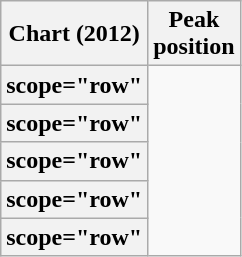<table class="wikitable plainrowheaders sortable">
<tr>
<th scope="col">Chart (2012)</th>
<th scope="col">Peak<br>position</th>
</tr>
<tr>
<th>scope="row" </th>
</tr>
<tr>
<th>scope="row" </th>
</tr>
<tr>
<th>scope="row" </th>
</tr>
<tr>
<th>scope="row" </th>
</tr>
<tr>
<th>scope="row" </th>
</tr>
</table>
